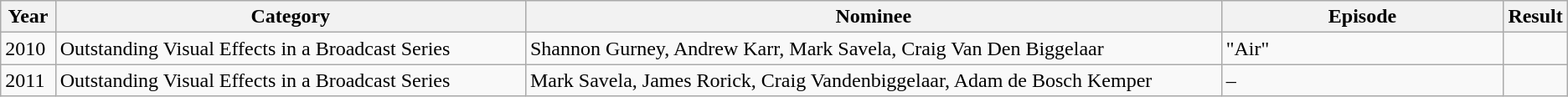<table class="wikitable">
<tr>
<th width="3.5%">Year</th>
<th width="30%">Category</th>
<th>Nominee</th>
<th width="18%">Episode</th>
<th width="3.5%">Result</th>
</tr>
<tr>
<td>2010</td>
<td>Outstanding Visual Effects in a Broadcast Series</td>
<td>Shannon Gurney, Andrew Karr, Mark Savela, Craig Van Den Biggelaar</td>
<td>"Air"</td>
<td></td>
</tr>
<tr>
<td>2011</td>
<td>Outstanding Visual Effects in a Broadcast Series</td>
<td>Mark Savela, James Rorick, Craig Vandenbiggelaar, Adam de Bosch Kemper</td>
<td>–</td>
<td></td>
</tr>
</table>
